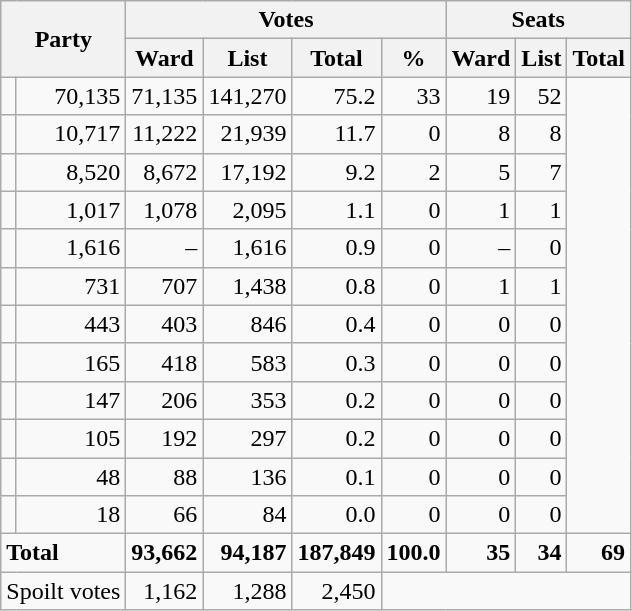<table class=wikitable style="text-align:right">
<tr>
<th rowspan="2" colspan="2">Party</th>
<th colspan="4" align="center">Votes</th>
<th colspan="3" align="center">Seats</th>
</tr>
<tr>
<th>Ward</th>
<th>List</th>
<th>Total</th>
<th>%</th>
<th>Ward</th>
<th>List</th>
<th>Total</th>
</tr>
<tr>
<td></td>
<td>70,135</td>
<td>71,135</td>
<td>141,270</td>
<td>75.2</td>
<td>33</td>
<td>19</td>
<td>52</td>
</tr>
<tr>
<td></td>
<td>10,717</td>
<td>11,222</td>
<td>21,939</td>
<td>11.7</td>
<td>0</td>
<td>8</td>
<td>8</td>
</tr>
<tr>
<td></td>
<td>8,520</td>
<td>8,672</td>
<td>17,192</td>
<td>9.2</td>
<td>2</td>
<td>5</td>
<td>7</td>
</tr>
<tr>
<td></td>
<td>1,017</td>
<td>1,078</td>
<td>2,095</td>
<td>1.1</td>
<td>0</td>
<td>1</td>
<td>1</td>
</tr>
<tr>
<td></td>
<td>1,616</td>
<td>–</td>
<td>1,616</td>
<td>0.9</td>
<td>0</td>
<td>–</td>
<td>0</td>
</tr>
<tr>
<td></td>
<td>731</td>
<td>707</td>
<td>1,438</td>
<td>0.8</td>
<td>0</td>
<td>1</td>
<td>1</td>
</tr>
<tr>
<td></td>
<td>443</td>
<td>403</td>
<td>846</td>
<td>0.4</td>
<td>0</td>
<td>0</td>
<td>0</td>
</tr>
<tr>
<td></td>
<td>165</td>
<td>418</td>
<td>583</td>
<td>0.3</td>
<td>0</td>
<td>0</td>
<td>0</td>
</tr>
<tr>
<td></td>
<td>147</td>
<td>206</td>
<td>353</td>
<td>0.2</td>
<td>0</td>
<td>0</td>
<td>0</td>
</tr>
<tr>
<td></td>
<td>105</td>
<td>192</td>
<td>297</td>
<td>0.2</td>
<td>0</td>
<td>0</td>
<td>0</td>
</tr>
<tr>
<td></td>
<td>48</td>
<td>88</td>
<td>136</td>
<td>0.1</td>
<td>0</td>
<td>0</td>
<td>0</td>
</tr>
<tr>
<td></td>
<td>18</td>
<td>66</td>
<td>84</td>
<td>0.0</td>
<td>0</td>
<td>0</td>
<td>0</td>
</tr>
<tr>
<td colspan="2" style="text-align:left"><strong>Total</strong></td>
<td><strong>93,662</strong></td>
<td><strong>94,187</strong></td>
<td><strong>187,849</strong></td>
<td><strong>100.0</strong></td>
<td><strong>35</strong></td>
<td><strong>34</strong></td>
<td><strong>69</strong></td>
</tr>
<tr>
<td colspan="2" style="text-align:left">Spoilt votes</td>
<td>1,162</td>
<td>1,288</td>
<td>2,450</td>
</tr>
</table>
